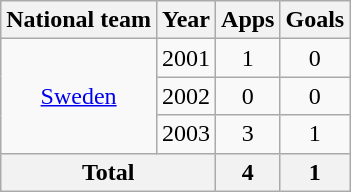<table class="wikitable" style="text-align:center">
<tr>
<th>National team</th>
<th>Year</th>
<th>Apps</th>
<th>Goals</th>
</tr>
<tr>
<td rowspan="3"><a href='#'>Sweden</a></td>
<td>2001</td>
<td>1</td>
<td>0</td>
</tr>
<tr>
<td>2002</td>
<td>0</td>
<td>0</td>
</tr>
<tr>
<td>2003</td>
<td>3</td>
<td>1</td>
</tr>
<tr>
<th colspan="2">Total</th>
<th>4</th>
<th>1</th>
</tr>
</table>
